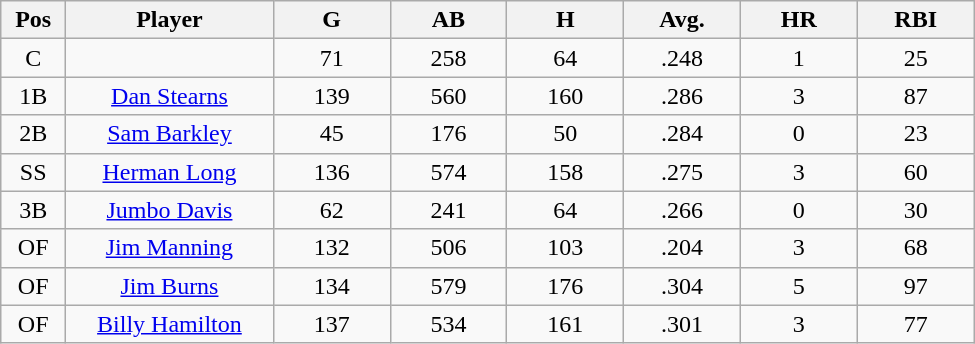<table class="wikitable sortable">
<tr>
<th bgcolor="#DDDDFF" width="5%">Pos</th>
<th bgcolor="#DDDDFF" width="16%">Player</th>
<th bgcolor="#DDDDFF" width="9%">G</th>
<th bgcolor="#DDDDFF" width="9%">AB</th>
<th bgcolor="#DDDDFF" width="9%">H</th>
<th bgcolor="#DDDDFF" width="9%">Avg.</th>
<th bgcolor="#DDDDFF" width="9%">HR</th>
<th bgcolor="#DDDDFF" width="9%">RBI</th>
</tr>
<tr align="center">
<td>C</td>
<td></td>
<td>71</td>
<td>258</td>
<td>64</td>
<td>.248</td>
<td>1</td>
<td>25</td>
</tr>
<tr align="center">
<td>1B</td>
<td><a href='#'>Dan Stearns</a></td>
<td>139</td>
<td>560</td>
<td>160</td>
<td>.286</td>
<td>3</td>
<td>87</td>
</tr>
<tr align=center>
<td>2B</td>
<td><a href='#'>Sam Barkley</a></td>
<td>45</td>
<td>176</td>
<td>50</td>
<td>.284</td>
<td>0</td>
<td>23</td>
</tr>
<tr align=center>
<td>SS</td>
<td><a href='#'>Herman Long</a></td>
<td>136</td>
<td>574</td>
<td>158</td>
<td>.275</td>
<td>3</td>
<td>60</td>
</tr>
<tr align=center>
<td>3B</td>
<td><a href='#'>Jumbo Davis</a></td>
<td>62</td>
<td>241</td>
<td>64</td>
<td>.266</td>
<td>0</td>
<td>30</td>
</tr>
<tr align=center>
<td>OF</td>
<td><a href='#'>Jim Manning</a></td>
<td>132</td>
<td>506</td>
<td>103</td>
<td>.204</td>
<td>3</td>
<td>68</td>
</tr>
<tr align=center>
<td>OF</td>
<td><a href='#'>Jim Burns</a></td>
<td>134</td>
<td>579</td>
<td>176</td>
<td>.304</td>
<td>5</td>
<td>97</td>
</tr>
<tr align=center>
<td>OF</td>
<td><a href='#'>Billy Hamilton</a></td>
<td>137</td>
<td>534</td>
<td>161</td>
<td>.301</td>
<td>3</td>
<td>77</td>
</tr>
</table>
